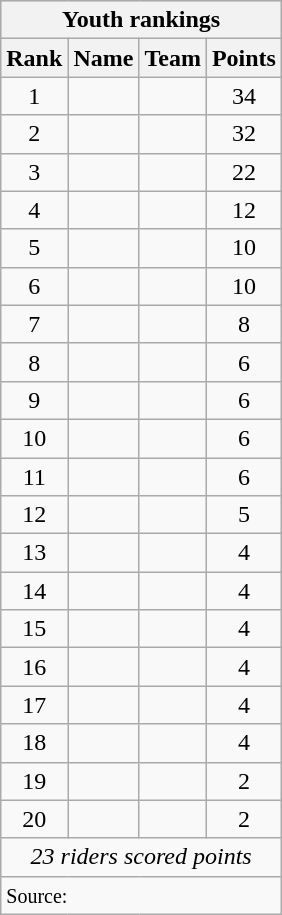<table class="wikitable">
<tr style="background:#ccf;">
<th colspan=4>Youth rankings</th>
</tr>
<tr>
<th>Rank</th>
<th>Name</th>
<th>Team</th>
<th>Points</th>
</tr>
<tr>
<td align=center>1</td>
<td> </td>
<td></td>
<td align=center>34</td>
</tr>
<tr>
<td align=center>2</td>
<td></td>
<td></td>
<td align=center>32</td>
</tr>
<tr>
<td align=center>3</td>
<td></td>
<td></td>
<td align=center>22</td>
</tr>
<tr>
<td align=center>4</td>
<td></td>
<td></td>
<td align=center>12</td>
</tr>
<tr>
<td align=center>5</td>
<td></td>
<td></td>
<td align=center>10</td>
</tr>
<tr>
<td align=center>6</td>
<td></td>
<td></td>
<td align=center>10</td>
</tr>
<tr>
<td align=center>7</td>
<td></td>
<td></td>
<td align=center>8</td>
</tr>
<tr>
<td align=center>8</td>
<td></td>
<td></td>
<td align=center>6</td>
</tr>
<tr>
<td align=center>9</td>
<td></td>
<td></td>
<td align=center>6</td>
</tr>
<tr>
<td align=center>10</td>
<td></td>
<td></td>
<td align=center>6</td>
</tr>
<tr>
<td align=center>11</td>
<td></td>
<td></td>
<td align=center>6</td>
</tr>
<tr>
<td align=center>12</td>
<td></td>
<td></td>
<td align=center>5</td>
</tr>
<tr>
<td align=center>13</td>
<td></td>
<td></td>
<td align=center>4</td>
</tr>
<tr>
<td align=center>14</td>
<td></td>
<td></td>
<td align=center>4</td>
</tr>
<tr>
<td align=center>15</td>
<td></td>
<td></td>
<td align=center>4</td>
</tr>
<tr>
<td align=center>16</td>
<td></td>
<td></td>
<td align=center>4</td>
</tr>
<tr>
<td align=center>17</td>
<td></td>
<td></td>
<td align=center>4</td>
</tr>
<tr>
<td align=center>18</td>
<td></td>
<td></td>
<td align=center>4</td>
</tr>
<tr>
<td align=center>19</td>
<td></td>
<td></td>
<td align=center>2</td>
</tr>
<tr>
<td align=center>20</td>
<td></td>
<td></td>
<td align=center>2</td>
</tr>
<tr>
<td align=center colspan=4><em>23 riders scored points</em></td>
</tr>
<tr>
<td colspan=4><small>Source:</small></td>
</tr>
</table>
